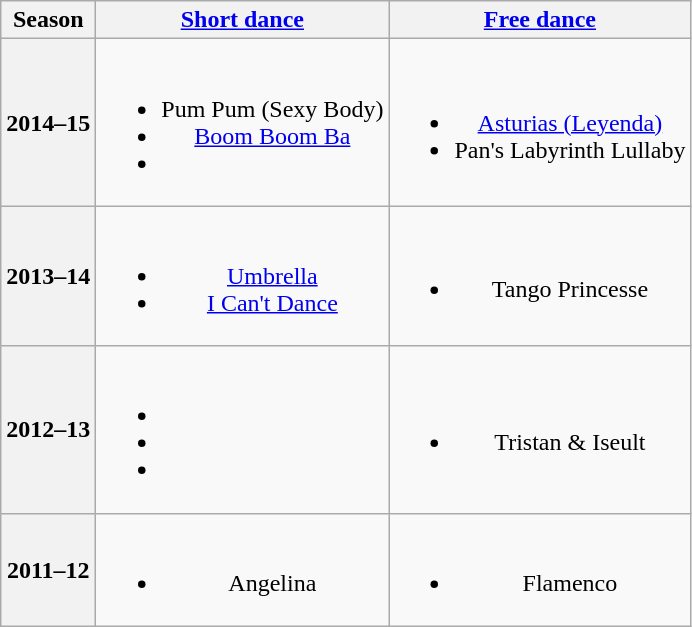<table class=wikitable style=text-align:center>
<tr>
<th>Season</th>
<th><a href='#'>Short dance</a></th>
<th><a href='#'>Free dance</a></th>
</tr>
<tr>
<th>2014–15 <br> </th>
<td><br><ul><li> Pum Pum (Sexy Body)</li><li> <a href='#'>Boom Boom Ba</a></li><li></li></ul></td>
<td><br><ul><li><a href='#'>Asturias (Leyenda)</a> <br></li><li>Pan's Labyrinth Lullaby <br></li></ul></td>
</tr>
<tr>
<th>2013–14 <br> </th>
<td><br><ul><li> <a href='#'>Umbrella</a></li><li> <a href='#'>I Can't Dance</a></li></ul></td>
<td><br><ul><li>Tango Princesse <br></li></ul></td>
</tr>
<tr>
<th>2012–13 <br> </th>
<td><br><ul><li></li><li></li><li></li></ul></td>
<td><br><ul><li>Tristan & Iseult <br></li></ul></td>
</tr>
<tr>
<th>2011–12 <br> </th>
<td><br><ul><li> Angelina <br></li></ul></td>
<td><br><ul><li>Flamenco <br></li></ul></td>
</tr>
</table>
